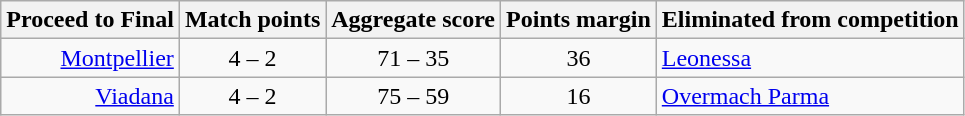<table class="wikitable" style="text-align: center;">
<tr>
<th>Proceed to Final</th>
<th>Match points</th>
<th>Aggregate score</th>
<th>Points margin</th>
<th>Eliminated from competition</th>
</tr>
<tr>
<td align="right"><a href='#'>Montpellier</a> </td>
<td>4 – 2</td>
<td>71 – 35</td>
<td>36</td>
<td align="left"> <a href='#'>Leonessa</a></td>
</tr>
<tr>
<td align="right"><a href='#'>Viadana</a> </td>
<td>4 – 2</td>
<td>75 – 59</td>
<td>16</td>
<td align="left"> <a href='#'>Overmach Parma</a></td>
</tr>
</table>
